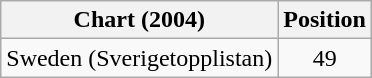<table class="wikitable">
<tr>
<th>Chart (2004)</th>
<th>Position</th>
</tr>
<tr>
<td>Sweden (Sverigetopplistan)</td>
<td style="text-align:center;">49</td>
</tr>
</table>
